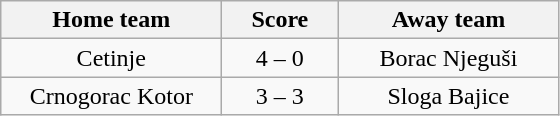<table class="wikitable" style="text-align: center">
<tr>
<th width=140>Home team</th>
<th width=70>Score</th>
<th width=140>Away team</th>
</tr>
<tr>
<td>Cetinje</td>
<td>4 – 0</td>
<td>Borac Njeguši</td>
</tr>
<tr>
<td>Crnogorac Kotor</td>
<td>3 – 3</td>
<td>Sloga Bajice</td>
</tr>
</table>
